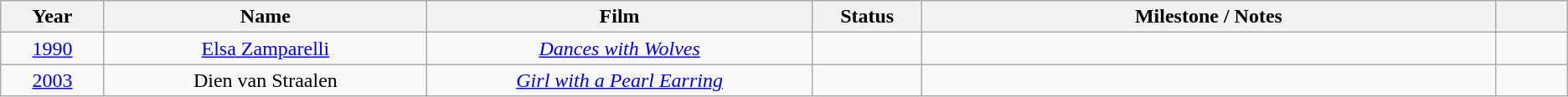<table class="wikitable" style="text-align: center">
<tr ---- bgcolor="#ebf5ff">
<th width="075">Year</th>
<th width="250">Name</th>
<th width="300">Film</th>
<th width="080">Status</th>
<th width="450">Milestone / Notes</th>
<th width="050"></th>
</tr>
<tr>
<td><a href='#'>1990</a></td>
<td><a href='#'>Elsa Zamparelli</a></td>
<td><em><a href='#'>Dances with Wolves</a></em></td>
<td></td>
<td></td>
<td></td>
</tr>
<tr>
<td><a href='#'>2003</a></td>
<td>Dien van Straalen</td>
<td><em><a href='#'>Girl with a Pearl Earring</a></em></td>
<td></td>
<td></td>
<td></td>
</tr>
</table>
